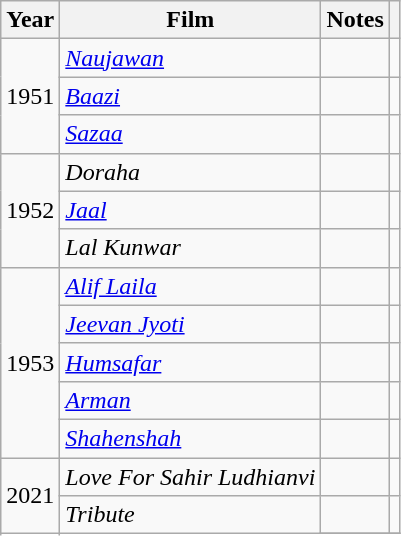<table class="wikitable sortable">
<tr>
<th>Year</th>
<th>Film</th>
<th>Notes</th>
<th scope="col" class="unsortable"><br></th>
</tr>
<tr>
<td rowspan="3">1951</td>
<td><em><a href='#'>Naujawan</a></em></td>
<td></td>
<td></td>
</tr>
<tr>
<td><em><a href='#'>Baazi</a></em></td>
<td></td>
<td></td>
</tr>
<tr>
<td><em><a href='#'>Sazaa</a></em></td>
<td></td>
<td></td>
</tr>
<tr>
<td rowspan="3">1952</td>
<td><em>Doraha</em></td>
<td></td>
<td></td>
</tr>
<tr>
<td><em><a href='#'>Jaal</a></em></td>
<td></td>
<td></td>
</tr>
<tr>
<td><em>Lal Kunwar</em></td>
<td></td>
<td></td>
</tr>
<tr>
<td rowspan="5">1953</td>
<td><em><a href='#'>Alif Laila</a></em></td>
<td></td>
<td></td>
</tr>
<tr>
<td><em><a href='#'>Jeevan Jyoti</a></em></td>
<td></td>
<td></td>
</tr>
<tr>
<td><em><a href='#'>Humsafar</a></em></td>
<td></td>
<td></td>
</tr>
<tr>
<td><em><a href='#'>Arman</a></em></td>
<td></td>
<td></td>
</tr>
<tr>
<td><em><a href='#'>Shahenshah</a></em></td>
<td></td>
<td></td>
</tr>
<tr>
<td rowspan="3">2021</td>
<td><em>Love For Sahir Ludhianvi</em></td>
<td></td>
<td></td>
</tr>
<tr>
<td rowspan="3"><em>Tribute</em></td>
<td></td>
<td></td>
</tr>
<tr>
</tr>
</table>
